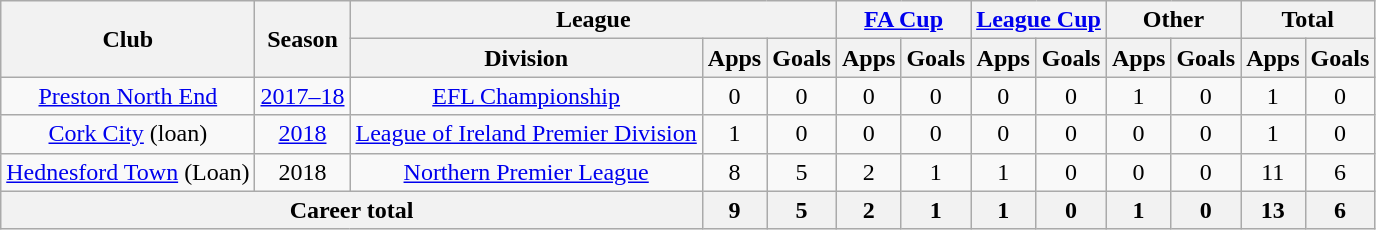<table class="wikitable" style="text-align:center">
<tr>
<th rowspan="2">Club</th>
<th rowspan="2">Season</th>
<th colspan="3">League</th>
<th colspan="2"><a href='#'>FA Cup</a></th>
<th colspan="2"><a href='#'>League Cup</a></th>
<th colspan="2">Other</th>
<th colspan="2">Total</th>
</tr>
<tr>
<th>Division</th>
<th>Apps</th>
<th>Goals</th>
<th>Apps</th>
<th>Goals</th>
<th>Apps</th>
<th>Goals</th>
<th>Apps</th>
<th>Goals</th>
<th>Apps</th>
<th>Goals</th>
</tr>
<tr>
<td><a href='#'>Preston North End</a></td>
<td><a href='#'>2017–18</a></td>
<td><a href='#'>EFL Championship</a></td>
<td>0</td>
<td>0</td>
<td>0</td>
<td>0</td>
<td>0</td>
<td>0</td>
<td>1</td>
<td>0</td>
<td>1</td>
<td>0</td>
</tr>
<tr>
<td><a href='#'>Cork City</a> (loan)</td>
<td><a href='#'>2018</a></td>
<td><a href='#'>League of Ireland Premier Division</a></td>
<td>1</td>
<td>0</td>
<td>0</td>
<td>0</td>
<td>0</td>
<td>0</td>
<td>0</td>
<td>0</td>
<td>1</td>
<td>0</td>
</tr>
<tr>
<td><a href='#'>Hednesford Town</a> (Loan)</td>
<td>2018</td>
<td><a href='#'>Northern Premier League</a></td>
<td>8</td>
<td>5</td>
<td>2</td>
<td>1</td>
<td>1</td>
<td>0</td>
<td>0</td>
<td>0</td>
<td>11</td>
<td>6</td>
</tr>
<tr>
<th colspan="3">Career total</th>
<th>9</th>
<th>5</th>
<th>2</th>
<th>1</th>
<th>1</th>
<th>0</th>
<th>1</th>
<th>0</th>
<th>13</th>
<th>6</th>
</tr>
</table>
